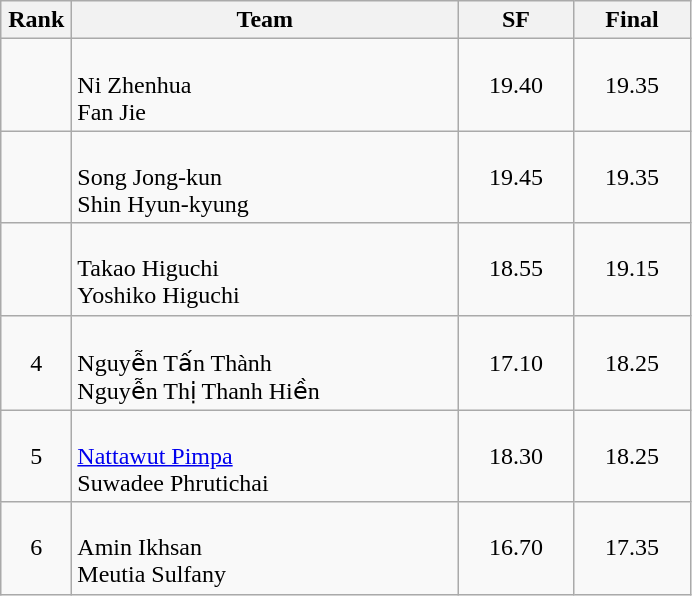<table class=wikitable style="text-align:center">
<tr>
<th width=40>Rank</th>
<th width=250>Team</th>
<th width=70>SF</th>
<th width=70>Final</th>
</tr>
<tr>
<td></td>
<td align=left><br>Ni Zhenhua<br>Fan Jie</td>
<td>19.40</td>
<td>19.35</td>
</tr>
<tr>
<td></td>
<td align=left><br>Song Jong-kun<br>Shin Hyun-kyung</td>
<td>19.45</td>
<td>19.35</td>
</tr>
<tr>
<td></td>
<td align=left><br>Takao Higuchi<br>Yoshiko Higuchi</td>
<td>18.55</td>
<td>19.15</td>
</tr>
<tr>
<td>4</td>
<td align=left><br>Nguyễn Tấn Thành<br>Nguyễn Thị Thanh Hiền</td>
<td>17.10</td>
<td>18.25</td>
</tr>
<tr>
<td>5</td>
<td align=left><br><a href='#'>Nattawut Pimpa</a><br>Suwadee Phrutichai</td>
<td>18.30</td>
<td>18.25</td>
</tr>
<tr>
<td>6</td>
<td align=left><br>Amin Ikhsan<br>Meutia Sulfany</td>
<td>16.70</td>
<td>17.35</td>
</tr>
</table>
